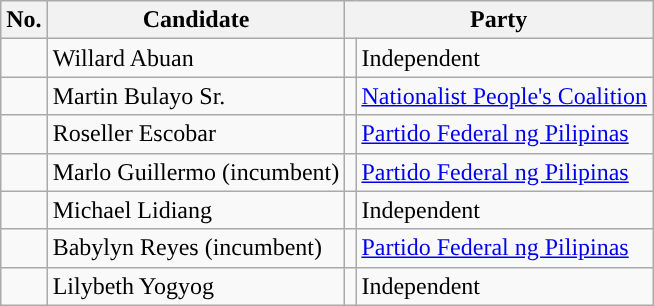<table class="wikitable sortable" style="text-align:left;">
<tr>
<th>No.</th>
<th>Candidate</th>
<th colspan="2">Party</th>
</tr>
<tr>
<td></td>
<td>Willard Abuan</td>
<td></td>
<td>Independent</td>
</tr>
<tr>
<td></td>
<td>Martin Bulayo Sr.</td>
<td></td>
<td><a href='#'>Nationalist People's Coalition</a></td>
</tr>
<tr>
<td></td>
<td>Roseller Escobar</td>
<td></td>
<td><a href='#'>Partido Federal ng Pilipinas</a></td>
</tr>
<tr>
<td></td>
<td>Marlo Guillermo (incumbent)</td>
<td></td>
<td><a href='#'>Partido Federal ng Pilipinas</a></td>
</tr>
<tr>
<td></td>
<td>Michael Lidiang</td>
<td></td>
<td>Independent</td>
</tr>
<tr>
<td></td>
<td>Babylyn Reyes (incumbent)</td>
<td></td>
<td><a href='#'>Partido Federal ng Pilipinas</a></td>
</tr>
<tr>
<td></td>
<td>Lilybeth Yogyog</td>
<td></td>
<td>Independent</td>
</tr>
</table>
